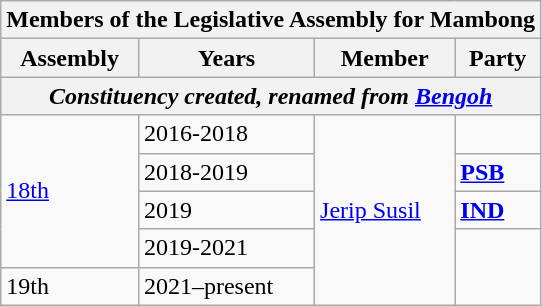<table class=wikitable>
<tr>
<th colspan="4">Members of the Legislative Assembly for Mambong</th>
</tr>
<tr>
<th>Assembly</th>
<th>Years</th>
<th>Member</th>
<th>Party</th>
</tr>
<tr>
<th colspan=4 align=center><em>Constituency created, renamed from <a href='#'>Bengoh</a></em></th>
</tr>
<tr>
<td rowspan="4"><a href='#'>18th</a></td>
<td>2016-2018</td>
<td rowspan="5"><a href='#'>Jerip Susil</a></td>
<td bgcolor=></td>
</tr>
<tr>
<td>2018-2019</td>
<td bgcolor=><strong><a href='#'>PSB</a></strong></td>
</tr>
<tr>
<td>2019</td>
<td bgcolor=><strong><a href='#'>IND</a></strong></td>
</tr>
<tr>
<td>2019-2021</td>
<td rowspan=2 bgcolor=></td>
</tr>
<tr>
<td>19th</td>
<td>2021–present</td>
</tr>
</table>
